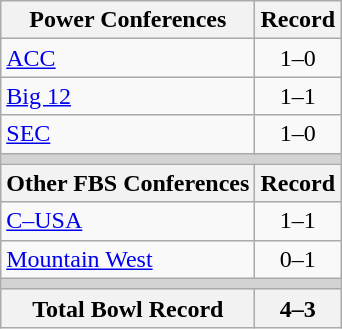<table class="wikitable">
<tr>
<th>Power Conferences</th>
<th>Record</th>
</tr>
<tr>
<td><a href='#'>ACC</a></td>
<td align=center>1–0</td>
</tr>
<tr>
<td><a href='#'>Big 12</a></td>
<td align=center>1–1</td>
</tr>
<tr>
<td><a href='#'>SEC</a></td>
<td align=center>1–0</td>
</tr>
<tr>
<th colspan="2" style="background:lightgrey;"></th>
</tr>
<tr>
<th>Other FBS Conferences</th>
<th>Record</th>
</tr>
<tr>
<td><a href='#'>C–USA</a></td>
<td align=center>1–1</td>
</tr>
<tr>
<td><a href='#'>Mountain West</a></td>
<td align=center>0–1</td>
</tr>
<tr>
<th colspan="2" style="background:lightgrey;"></th>
</tr>
<tr>
<th>Total Bowl Record</th>
<th>4–3</th>
</tr>
</table>
